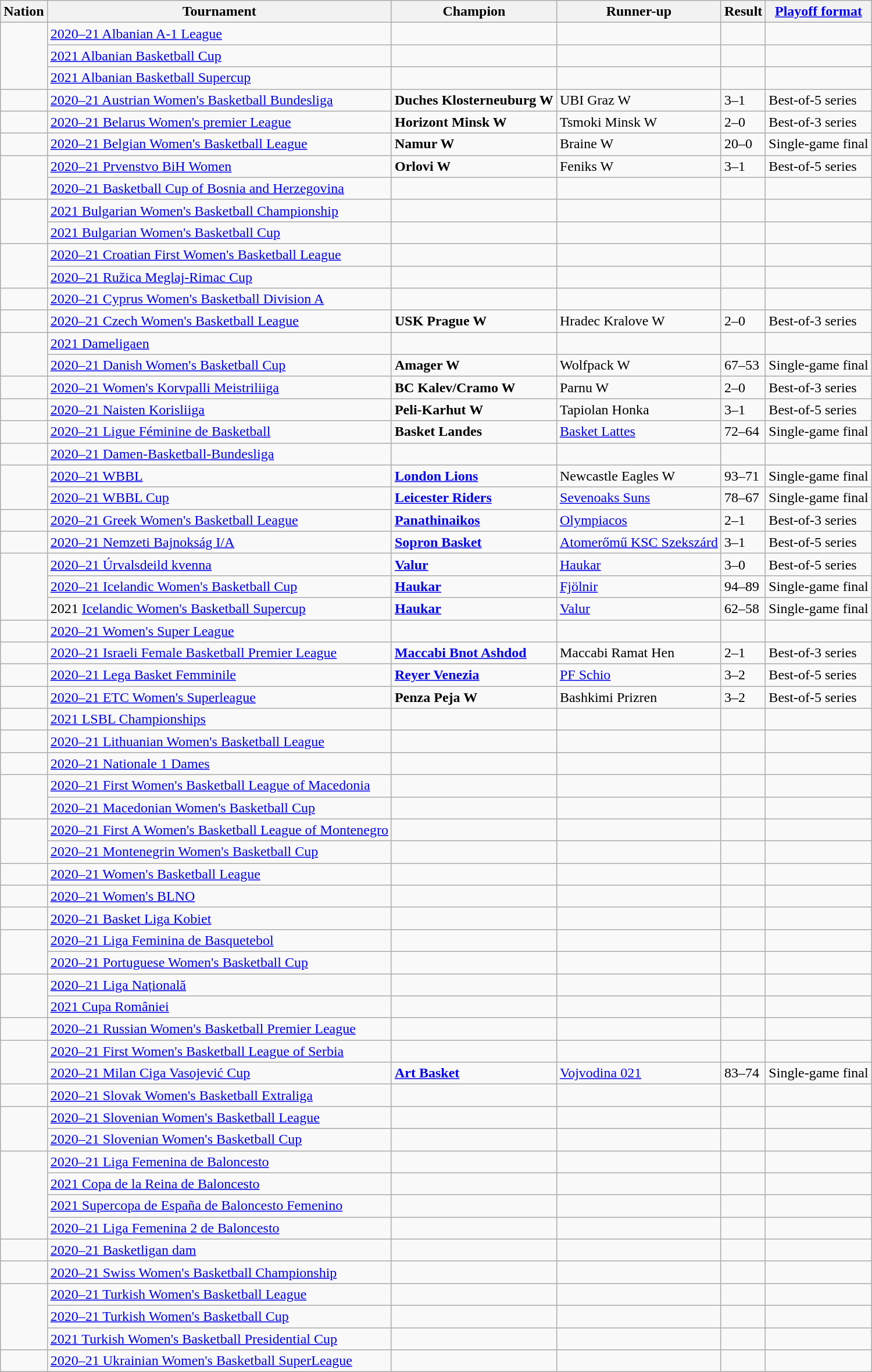<table class="wikitable">
<tr>
<th>Nation</th>
<th>Tournament</th>
<th>Champion</th>
<th>Runner-up</th>
<th>Result</th>
<th><a href='#'>Playoff format</a></th>
</tr>
<tr>
<td rowspan="3"></td>
<td><a href='#'>2020–21 Albanian A-1 League</a></td>
<td></td>
<td></td>
<td></td>
<td></td>
</tr>
<tr>
<td><a href='#'>2021 Albanian Basketball Cup</a></td>
<td></td>
<td></td>
<td></td>
<td></td>
</tr>
<tr>
<td><a href='#'>2021 Albanian Basketball Supercup</a></td>
<td></td>
<td></td>
<td></td>
<td></td>
</tr>
<tr>
<td></td>
<td><a href='#'>2020–21 Austrian Women's Basketball Bundesliga</a></td>
<td><strong>Duches Klosterneuburg W</strong></td>
<td>UBI Graz W</td>
<td>3–1</td>
<td>Best-of-5 series</td>
</tr>
<tr>
<td></td>
<td><a href='#'>2020–21 Belarus Women's premier League</a></td>
<td><strong>Horizont Minsk W</strong></td>
<td>Tsmoki Minsk W</td>
<td>2–0</td>
<td>Best-of-3 series</td>
</tr>
<tr>
<td></td>
<td><a href='#'>2020–21 Belgian Women's Basketball League</a></td>
<td><strong>Namur W</strong></td>
<td>Braine W</td>
<td>20–0</td>
<td>Single-game final</td>
</tr>
<tr>
<td rowspan="2"></td>
<td><a href='#'>2020–21 Prvenstvo BiH Women</a></td>
<td><strong>Orlovi W</strong></td>
<td>Feniks W</td>
<td>3–1</td>
<td>Best-of-5 series</td>
</tr>
<tr>
<td><a href='#'>2020–21 Basketball Cup of Bosnia and Herzegovina</a></td>
<td></td>
<td></td>
<td></td>
<td></td>
</tr>
<tr>
<td rowspan="2"></td>
<td><a href='#'>2021 Bulgarian Women's Basketball Championship</a></td>
<td></td>
<td></td>
<td></td>
<td></td>
</tr>
<tr>
<td><a href='#'>2021 Bulgarian Women's Basketball Cup</a></td>
<td></td>
<td></td>
<td></td>
<td></td>
</tr>
<tr>
<td rowspan="2"></td>
<td><a href='#'>2020–21 Croatian First Women's Basketball League</a></td>
<td></td>
<td></td>
<td></td>
<td></td>
</tr>
<tr>
<td><a href='#'>2020–21 Ružica Meglaj-Rimac Cup</a></td>
<td></td>
<td></td>
<td></td>
<td></td>
</tr>
<tr>
<td></td>
<td><a href='#'>2020–21 Cyprus Women's Basketball Division A</a></td>
<td></td>
<td></td>
<td></td>
<td></td>
</tr>
<tr>
<td></td>
<td><a href='#'>2020–21 Czech Women's Basketball League</a></td>
<td><strong>USK Prague W</strong></td>
<td>Hradec Kralove W</td>
<td>2–0</td>
<td>Best-of-3 series</td>
</tr>
<tr>
<td rowspan="2"></td>
<td><a href='#'>2021 Dameligaen</a></td>
<td></td>
<td></td>
<td></td>
<td></td>
</tr>
<tr>
<td><a href='#'>2020–21 Danish Women's Basketball Cup</a></td>
<td><strong>Amager W</strong></td>
<td>Wolfpack W</td>
<td>67–53</td>
<td>Single-game final</td>
</tr>
<tr>
<td></td>
<td><a href='#'>2020–21 Women's Korvpalli Meistriliiga</a></td>
<td><strong>BC Kalev/Cramo W</strong></td>
<td>Parnu W</td>
<td>2–0</td>
<td>Best-of-3 series</td>
</tr>
<tr>
<td></td>
<td><a href='#'>2020–21 Naisten Korisliiga</a></td>
<td><strong>Peli-Karhut W</strong></td>
<td>Tapiolan Honka</td>
<td>3–1</td>
<td>Best-of-5 series</td>
</tr>
<tr>
<td></td>
<td><a href='#'>2020–21 Ligue Féminine de Basketball</a></td>
<td><strong>Basket Landes</strong></td>
<td><a href='#'>Basket Lattes</a></td>
<td>72–64</td>
<td>Single-game final</td>
</tr>
<tr>
<td></td>
<td><a href='#'>2020–21 Damen-Basketball-Bundesliga</a></td>
<td></td>
<td></td>
<td></td>
<td></td>
</tr>
<tr>
<td rowspan="2"></td>
<td><a href='#'>2020–21 WBBL</a></td>
<td><strong><a href='#'>London Lions</a></strong></td>
<td>Newcastle Eagles W</td>
<td>93–71</td>
<td>Single-game final</td>
</tr>
<tr>
<td><a href='#'>2020–21 WBBL Cup</a></td>
<td><strong><a href='#'>Leicester Riders</a></strong></td>
<td><a href='#'>Sevenoaks Suns</a></td>
<td>78–67</td>
<td>Single-game final</td>
</tr>
<tr>
<td></td>
<td><a href='#'>2020–21 Greek Women's Basketball League</a></td>
<td><strong><a href='#'>Panathinaikos</a></strong></td>
<td><a href='#'>Olympiacos</a></td>
<td>2–1</td>
<td>Best-of-3 series</td>
</tr>
<tr>
<td></td>
<td><a href='#'>2020–21 Nemzeti Bajnokság I/A</a></td>
<td><strong><a href='#'>Sopron Basket</a></strong></td>
<td><a href='#'>Atomerőmű KSC Szekszárd</a></td>
<td>3–1</td>
<td>Best-of-5 series</td>
</tr>
<tr>
<td rowspan="3"></td>
<td><a href='#'>2020–21 Úrvalsdeild kvenna</a></td>
<td><strong><a href='#'>Valur</a></strong></td>
<td><a href='#'>Haukar</a></td>
<td>3–0</td>
<td>Best-of-5 series</td>
</tr>
<tr>
<td><a href='#'>2020–21 Icelandic Women's Basketball Cup</a></td>
<td><strong><a href='#'>Haukar</a></strong></td>
<td><a href='#'>Fjölnir</a></td>
<td>94–89</td>
<td>Single-game final</td>
</tr>
<tr>
<td>2021 <a href='#'>Icelandic Women's Basketball Supercup</a></td>
<td><strong><a href='#'>Haukar</a></strong></td>
<td><a href='#'>Valur</a></td>
<td>62–58</td>
<td>Single-game final</td>
</tr>
<tr>
<td></td>
<td><a href='#'>2020–21 Women's Super League</a></td>
<td></td>
<td></td>
<td></td>
<td></td>
</tr>
<tr>
<td></td>
<td><a href='#'>2020–21 Israeli Female Basketball Premier League</a></td>
<td><strong><a href='#'>Maccabi Bnot Ashdod</a></strong></td>
<td>Maccabi Ramat Hen</td>
<td>2–1</td>
<td>Best-of-3 series</td>
</tr>
<tr>
<td></td>
<td><a href='#'>2020–21 Lega Basket Femminile</a></td>
<td><strong><a href='#'>Reyer Venezia</a></strong></td>
<td><a href='#'>PF Schio</a></td>
<td>3–2</td>
<td>Best-of-5 series</td>
</tr>
<tr>
<td></td>
<td><a href='#'>2020–21 ETC Women's Superleague</a></td>
<td><strong>Penza Peja W</strong></td>
<td>Bashkimi Prizren</td>
<td>3–2</td>
<td>Best-of-5 series</td>
</tr>
<tr>
<td></td>
<td><a href='#'>2021 LSBL Championships</a></td>
<td></td>
<td></td>
<td></td>
<td></td>
</tr>
<tr>
<td></td>
<td><a href='#'>2020–21 Lithuanian Women's Basketball League</a></td>
<td></td>
<td></td>
<td></td>
<td></td>
</tr>
<tr>
<td></td>
<td><a href='#'>2020–21 Nationale 1 Dames</a></td>
<td></td>
<td></td>
<td></td>
<td></td>
</tr>
<tr>
<td rowspan="2"></td>
<td><a href='#'>2020–21 First Women's Basketball League of Macedonia</a></td>
<td></td>
<td></td>
<td></td>
<td></td>
</tr>
<tr>
<td><a href='#'>2020–21 Macedonian Women's Basketball Cup</a></td>
<td></td>
<td></td>
<td></td>
<td></td>
</tr>
<tr>
<td rowspan="2"></td>
<td><a href='#'>2020–21 First A Women's Basketball League of Montenegro</a></td>
<td></td>
<td></td>
<td></td>
<td></td>
</tr>
<tr>
<td><a href='#'>2020–21 Montenegrin Women's Basketball Cup</a></td>
<td></td>
<td></td>
<td></td>
<td></td>
</tr>
<tr>
<td></td>
<td><a href='#'>2020–21 Women's Basketball League</a></td>
<td></td>
<td></td>
<td></td>
<td></td>
</tr>
<tr>
<td></td>
<td><a href='#'>2020–21 Women's BLNO</a></td>
<td></td>
<td></td>
<td></td>
<td></td>
</tr>
<tr>
<td></td>
<td><a href='#'>2020–21 Basket Liga Kobiet</a></td>
<td></td>
<td></td>
<td></td>
<td></td>
</tr>
<tr>
<td rowspan="2"></td>
<td><a href='#'>2020–21 Liga Feminina de Basquetebol</a></td>
<td></td>
<td></td>
<td></td>
<td></td>
</tr>
<tr>
<td><a href='#'>2020–21 Portuguese Women's Basketball Cup</a></td>
<td></td>
<td></td>
<td></td>
<td></td>
</tr>
<tr>
<td rowspan="2"></td>
<td><a href='#'>2020–21 Liga Națională</a></td>
<td></td>
<td></td>
<td></td>
<td></td>
</tr>
<tr>
<td><a href='#'>2021 Cupa României</a></td>
<td></td>
<td></td>
<td></td>
<td></td>
</tr>
<tr>
<td></td>
<td><a href='#'>2020–21 Russian Women's Basketball Premier League</a></td>
<td></td>
<td></td>
<td></td>
<td></td>
</tr>
<tr>
<td rowspan="2"></td>
<td><a href='#'>2020–21 First Women's Basketball League of Serbia</a></td>
<td></td>
<td></td>
<td></td>
<td></td>
</tr>
<tr>
<td><a href='#'>2020–21 Milan Ciga Vasojević Cup</a></td>
<td><strong><a href='#'>Art Basket</a></strong></td>
<td><a href='#'>Vojvodina 021</a></td>
<td>83–74</td>
<td>Single-game final</td>
</tr>
<tr>
<td></td>
<td><a href='#'>2020–21 Slovak Women's Basketball Extraliga</a></td>
<td></td>
<td></td>
<td></td>
<td></td>
</tr>
<tr>
<td rowspan="2"></td>
<td><a href='#'>2020–21 Slovenian Women's Basketball League</a></td>
<td></td>
<td></td>
<td></td>
<td></td>
</tr>
<tr>
<td><a href='#'>2020–21 Slovenian Women's Basketball Cup</a></td>
<td></td>
<td></td>
<td></td>
<td></td>
</tr>
<tr>
<td rowspan="4"></td>
<td><a href='#'>2020–21 Liga Femenina de Baloncesto</a></td>
<td></td>
<td></td>
<td></td>
<td></td>
</tr>
<tr>
<td><a href='#'>2021 Copa de la Reina de Baloncesto</a></td>
<td></td>
<td></td>
<td></td>
<td></td>
</tr>
<tr>
<td><a href='#'>2021 Supercopa de España de Baloncesto Femenino</a></td>
<td></td>
<td></td>
<td></td>
<td></td>
</tr>
<tr>
<td><a href='#'>2020–21 Liga Femenina 2 de Baloncesto</a></td>
<td></td>
<td></td>
<td></td>
<td></td>
</tr>
<tr>
<td></td>
<td><a href='#'>2020–21 Basketligan dam</a></td>
<td></td>
<td></td>
<td></td>
<td></td>
</tr>
<tr>
<td></td>
<td><a href='#'>2020–21 Swiss Women's Basketball Championship</a></td>
<td></td>
<td></td>
<td></td>
<td></td>
</tr>
<tr>
<td rowspan="3"></td>
<td><a href='#'>2020–21 Turkish Women's Basketball League</a></td>
<td></td>
<td></td>
<td></td>
<td></td>
</tr>
<tr>
<td><a href='#'>2020–21 Turkish Women's Basketball Cup</a></td>
<td></td>
<td></td>
<td></td>
<td></td>
</tr>
<tr>
<td><a href='#'>2021 Turkish Women's Basketball Presidential Cup</a></td>
<td></td>
<td></td>
<td></td>
<td></td>
</tr>
<tr>
<td></td>
<td><a href='#'>2020–21 Ukrainian Women's Basketball SuperLeague</a></td>
<td></td>
<td></td>
<td></td>
<td></td>
</tr>
</table>
